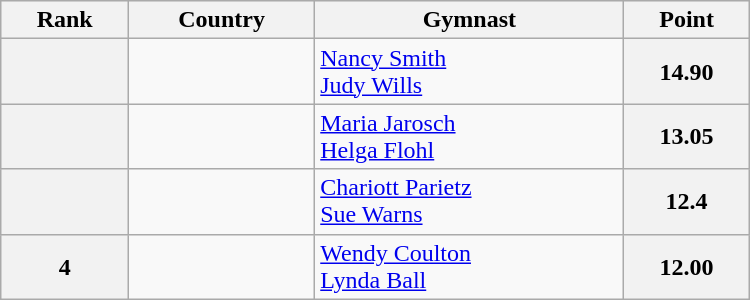<table class="wikitable" width=500>
<tr bgcolor="#efefef">
<th>Rank</th>
<th>Country</th>
<th>Gymnast</th>
<th>Point</th>
</tr>
<tr>
<th></th>
<td></td>
<td><a href='#'>Nancy Smith</a> <br> <a href='#'>Judy Wills</a></td>
<th>14.90</th>
</tr>
<tr>
<th></th>
<td></td>
<td><a href='#'>Maria Jarosch</a> <br> <a href='#'>Helga Flohl</a></td>
<th>13.05</th>
</tr>
<tr>
<th></th>
<td></td>
<td><a href='#'>Chariott Parietz</a> <br> <a href='#'>Sue Warns</a></td>
<th>12.4</th>
</tr>
<tr>
<th>4</th>
<td></td>
<td><a href='#'>Wendy Coulton</a> <br> <a href='#'>Lynda Ball</a></td>
<th>12.00</th>
</tr>
</table>
